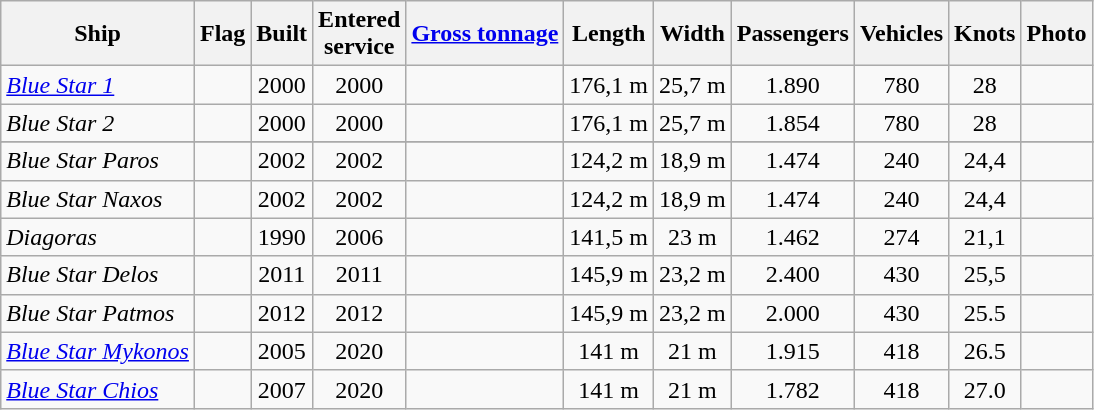<table class="wikitable">
<tr>
<th>Ship</th>
<th>Flag</th>
<th>Built</th>
<th>Entered<br>service</th>
<th><a href='#'>Gross tonnage</a></th>
<th>Length</th>
<th>Width</th>
<th>Passengers</th>
<th>Vehicles</th>
<th>Knots</th>
<th>Photo</th>
</tr>
<tr>
<td><em><a href='#'>Blue Star 1</a></em></td>
<td></td>
<td align="Center">2000</td>
<td align="Center">2000</td>
<td align="Center"></td>
<td align="Center">176,1 m</td>
<td align="Center">25,7 m</td>
<td align="Center">1.890</td>
<td align="Center">780</td>
<td align="Center">28</td>
<td></td>
</tr>
<tr>
<td><em>Blue Star 2</em></td>
<td></td>
<td align="Center">2000</td>
<td align="Center">2000</td>
<td align="Center"></td>
<td align="Center">176,1 m</td>
<td align="Center">25,7 m</td>
<td align="Center">1.854</td>
<td align="Center">780</td>
<td align="Center">28</td>
<td></td>
</tr>
<tr>
</tr>
<tr>
<td><em>Blue Star Paros</em></td>
<td></td>
<td align="Center">2002</td>
<td align="Center">2002</td>
<td align="Center"></td>
<td align="Center">124,2 m</td>
<td align="Center">18,9 m</td>
<td align="Center">1.474</td>
<td align="Center">240</td>
<td align="Center">24,4</td>
<td></td>
</tr>
<tr>
<td><em>Blue Star Naxos</em></td>
<td></td>
<td align="Center">2002</td>
<td align="Center">2002</td>
<td align="Center"></td>
<td align="Center">124,2 m</td>
<td align="Center">18,9 m</td>
<td align="Center">1.474</td>
<td align="Center">240</td>
<td align="Center">24,4</td>
<td></td>
</tr>
<tr>
<td><em>Diagoras</em></td>
<td></td>
<td align="Center">1990</td>
<td align="Center">2006</td>
<td align="Center"></td>
<td align="Center">141,5 m</td>
<td align="Center">23 m</td>
<td align="Center">1.462</td>
<td align="Center">274</td>
<td align="Center">21,1</td>
<td></td>
</tr>
<tr>
<td><em>Blue Star Delos</em></td>
<td></td>
<td align="Center">2011</td>
<td align="Center">2011</td>
<td align="Center"></td>
<td align="Center">145,9 m</td>
<td align="Center">23,2 m</td>
<td align="Center">2.400</td>
<td align="Center">430</td>
<td align="Center">25,5</td>
<td></td>
</tr>
<tr>
<td><em>Blue Star Patmos</em></td>
<td></td>
<td align="Center">2012</td>
<td align="Center">2012</td>
<td align="Center"></td>
<td align="Center">145,9 m</td>
<td align="Center">23,2 m</td>
<td align="Center">2.000</td>
<td align="Center">430</td>
<td align="Center">25.5</td>
<td></td>
</tr>
<tr>
<td><em><a href='#'>Blue Star Mykonos</a></em></td>
<td></td>
<td align="Center">2005</td>
<td align="Center">2020</td>
<td align="Center"></td>
<td align="Center">141 m</td>
<td align="Center">21 m</td>
<td align="Center">1.915</td>
<td align="Center">418</td>
<td align="Center">26.5</td>
<td></td>
</tr>
<tr>
<td><em><a href='#'>Blue Star Chios</a></em></td>
<td></td>
<td align="Center">2007</td>
<td align="Center">2020</td>
<td align="Center"></td>
<td align="Center">141 m</td>
<td align="Center">21 m</td>
<td align="Center">1.782</td>
<td align="Center">418</td>
<td align="Center">27.0</td>
<td></td>
</tr>
</table>
